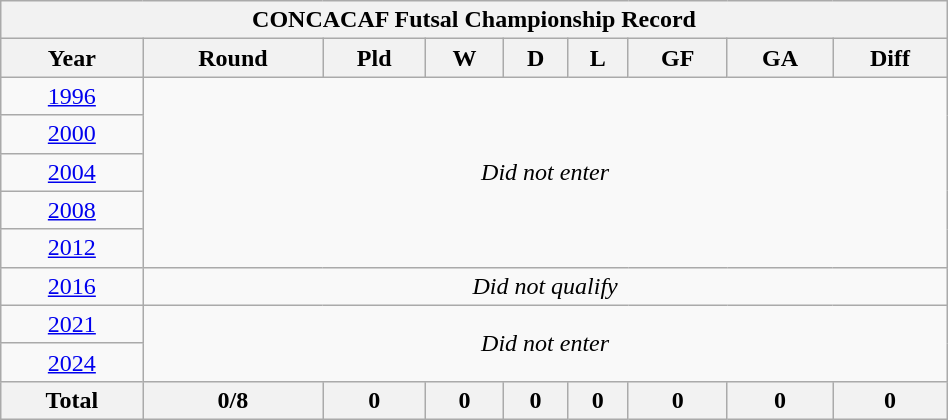<table class="wikitable" width="50%" style="text-align:center;">
<tr>
<th colspan="9">CONCACAF Futsal Championship Record</th>
</tr>
<tr>
<th>Year</th>
<th>Round</th>
<th>Pld</th>
<th>W</th>
<th>D</th>
<th>L</th>
<th>GF</th>
<th>GA</th>
<th>Diff</th>
</tr>
<tr>
<td> <a href='#'>1996</a></td>
<td colspan="8" rowspan="5"><em>Did not enter</em></td>
</tr>
<tr>
<td> <a href='#'>2000</a></td>
</tr>
<tr>
<td> <a href='#'>2004</a></td>
</tr>
<tr>
<td> <a href='#'>2008</a></td>
</tr>
<tr>
<td> <a href='#'>2012</a></td>
</tr>
<tr>
<td> <a href='#'>2016</a></td>
<td colspan="8" rowspan="1"><em>Did not qualify</em></td>
</tr>
<tr>
<td> <a href='#'>2021</a></td>
<td colspan="8" rowspan="2"><em>Did not enter</em></td>
</tr>
<tr>
<td> <a href='#'>2024</a></td>
</tr>
<tr>
<th>Total</th>
<th>0/8</th>
<th>0</th>
<th>0</th>
<th>0</th>
<th>0</th>
<th>0</th>
<th>0</th>
<th>0</th>
</tr>
</table>
